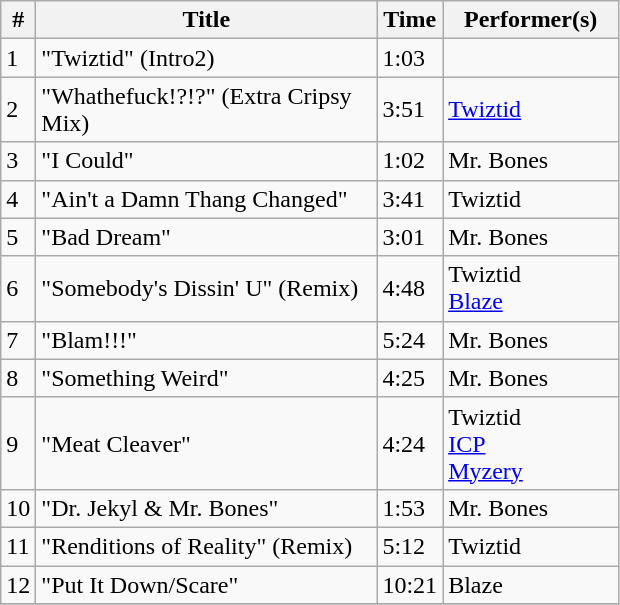<table class="wikitable">
<tr>
<th align="center" width="10">#</th>
<th align="center" width="220">Title</th>
<th align="center" width="20">Time</th>
<th align="center" width="110">Performer(s)</th>
</tr>
<tr>
<td>1</td>
<td>"Twiztid" (Intro2)</td>
<td>1:03</td>
<td></td>
</tr>
<tr>
<td>2</td>
<td>"Whathefuck!?!?" (Extra Cripsy Mix)</td>
<td>3:51</td>
<td><a href='#'>Twiztid</a></td>
</tr>
<tr>
<td>3</td>
<td>"I Could"</td>
<td>1:02</td>
<td>Mr. Bones</td>
</tr>
<tr>
<td>4</td>
<td>"Ain't a Damn Thang Changed"</td>
<td>3:41</td>
<td>Twiztid</td>
</tr>
<tr>
<td>5</td>
<td>"Bad Dream"</td>
<td>3:01</td>
<td>Mr. Bones</td>
</tr>
<tr>
<td>6</td>
<td>"Somebody's Dissin' U" (Remix)</td>
<td>4:48</td>
<td>Twiztid<br><a href='#'>Blaze</a></td>
</tr>
<tr>
<td>7</td>
<td>"Blam!!!"</td>
<td>5:24</td>
<td>Mr. Bones</td>
</tr>
<tr>
<td>8</td>
<td>"Something Weird"</td>
<td>4:25</td>
<td>Mr. Bones</td>
</tr>
<tr>
<td>9</td>
<td>"Meat Cleaver"</td>
<td>4:24</td>
<td>Twiztid<br><a href='#'>ICP</a><br><a href='#'>Myzery</a></td>
</tr>
<tr>
<td>10</td>
<td>"Dr. Jekyl & Mr. Bones"</td>
<td>1:53</td>
<td>Mr. Bones</td>
</tr>
<tr>
<td>11</td>
<td>"Renditions of Reality" (Remix)</td>
<td>5:12</td>
<td>Twiztid</td>
</tr>
<tr>
<td>12</td>
<td>"Put It Down/Scare"</td>
<td>10:21</td>
<td>Blaze</td>
</tr>
<tr>
</tr>
</table>
